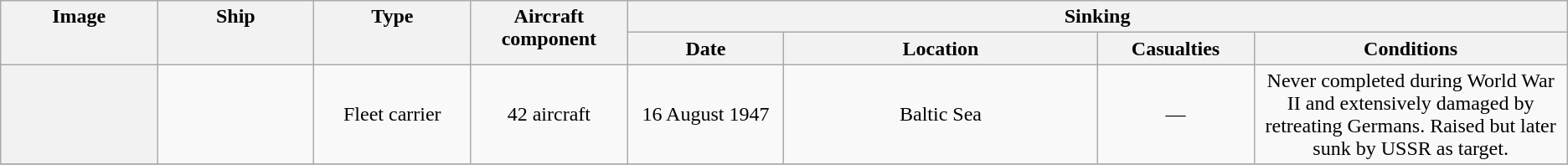<table class="wikitable plainrowheaders" style="text-align: center;">
<tr valign="top">
<th scope="col" style="width:10%;" rowspan="2">Image</th>
<th scope="col" style="width:10%;" rowspan="2">Ship</th>
<th scope="col" style="width:10%;" rowspan="2">Type</th>
<th scope="col" style="width:10%;" rowspan="2">Aircraft component</th>
<th scope="col" style="width:60%;" colspan="4">Sinking</th>
</tr>
<tr valign="top">
<th scope="col" style="width:10%;">Date</th>
<th scope="col" style="width:20%;">Location</th>
<th scope="col" style="width:10%;">Casualties</th>
<th scope="col" style="width:30%;">Conditions</th>
</tr>
<tr>
<th scope="row"></th>
<td></td>
<td>Fleet carrier</td>
<td>42 aircraft</td>
<td>16 August 1947</td>
<td>Baltic Sea </td>
<td>—</td>
<td>Never completed during World War II and extensively damaged by retreating Germans. Raised but later sunk by USSR as target.</td>
</tr>
<tr>
</tr>
</table>
